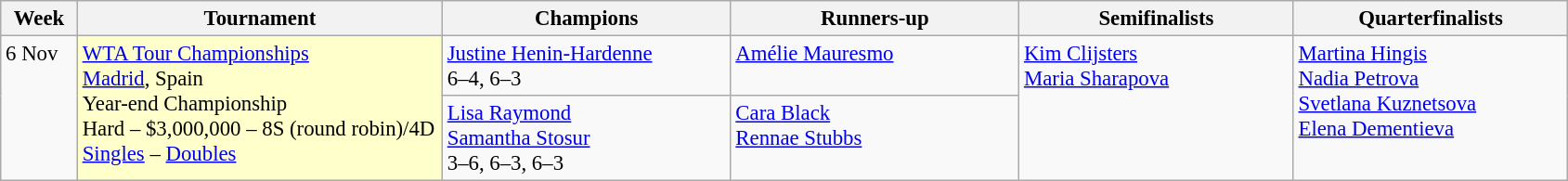<table class=wikitable style=font-size:95%>
<tr>
<th style="width:48px;">Week</th>
<th style="width:255px;">Tournament</th>
<th style="width:200px;">Champions</th>
<th style="width:200px;">Runners-up</th>
<th style="width:190px;">Semifinalists</th>
<th style="width:190px;">Quarterfinalists</th>
</tr>
<tr valign="top">
<td rowspan=2>6 Nov</td>
<td bgcolor="ffffcc" rowspan=2><a href='#'>WTA Tour Championships</a><br> <a href='#'>Madrid</a>, Spain <br>Year-end Championship<br>Hard – $3,000,000 – 8S (round robin)/4D<br><a href='#'>Singles</a> – <a href='#'>Doubles</a></td>
<td> <a href='#'>Justine Henin-Hardenne</a><br>6–4, 6–3</td>
<td> <a href='#'>Amélie Mauresmo</a></td>
<td rowspan=2>  <a href='#'>Kim Clijsters</a><br> <a href='#'>Maria Sharapova</a></td>
<td rowspan=2> <a href='#'>Martina Hingis</a><br> <a href='#'>Nadia Petrova</a><br> <a href='#'>Svetlana Kuznetsova</a><br> <a href='#'>Elena Dementieva</a></td>
</tr>
<tr valign="top">
<td> <a href='#'>Lisa Raymond</a> <br>  <a href='#'>Samantha Stosur</a><br> 3–6, 6–3, 6–3</td>
<td> <a href='#'>Cara Black</a> <br>  <a href='#'>Rennae Stubbs</a></td>
</tr>
</table>
